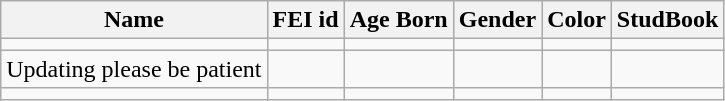<table class="wikitable">
<tr>
<th>Name</th>
<th>FEI id</th>
<th>Age Born</th>
<th>Gender</th>
<th>Color</th>
<th>StudBook</th>
</tr>
<tr>
<td></td>
<td></td>
<td></td>
<td></td>
<td></td>
<td></td>
</tr>
<tr>
<td>Updating please be patient</td>
<td></td>
<td></td>
<td></td>
<td></td>
<td></td>
</tr>
<tr>
<td></td>
<td></td>
<td></td>
<td></td>
<td></td>
<td></td>
</tr>
</table>
